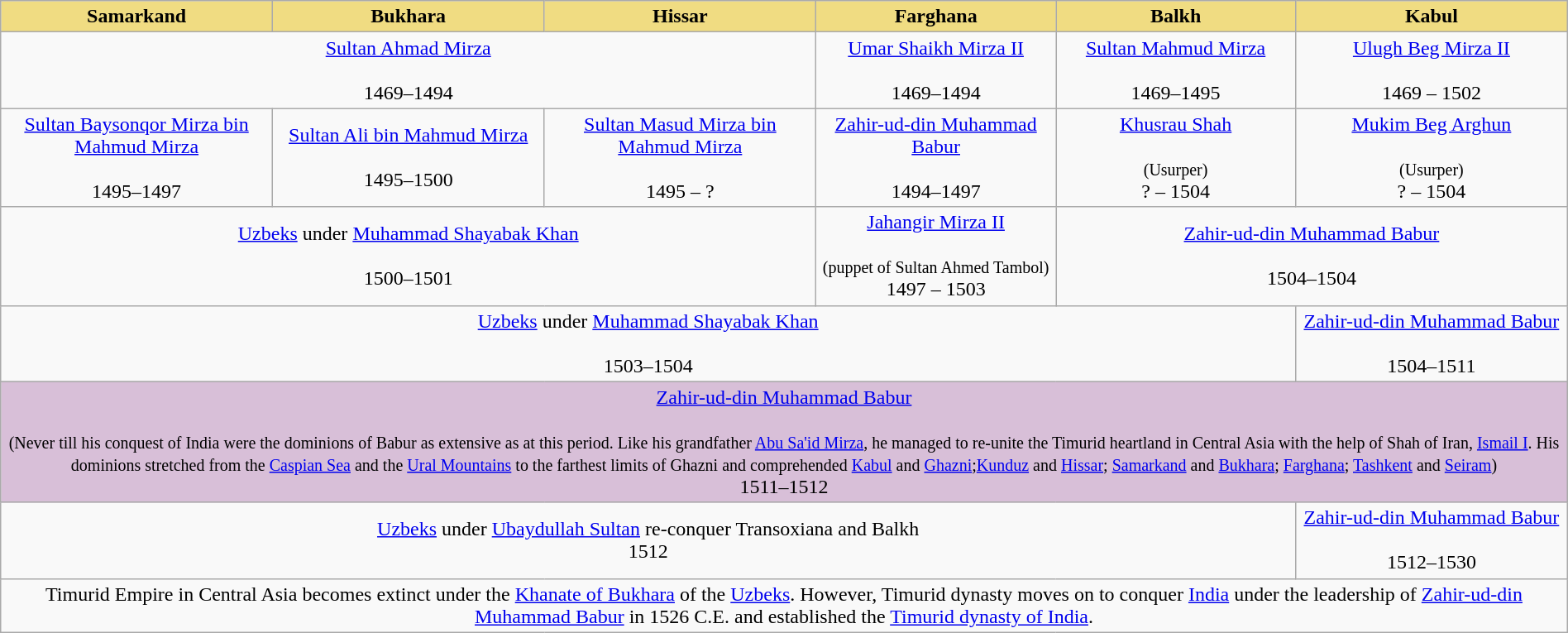<table style="width:100%;" class="wikitable">
<tr>
<th style="background:#f0dc82; width:17%;">Samarkand</th>
<th style="background:#f0dc82; width:17%;">Bukhara</th>
<th style="background:#f0dc82; width:17%;">Hissar</th>
<th style="background:#f0dc82; width:15%;">Farghana</th>
<th style="background:#f0dc82; width:15%;">Balkh</th>
<th style="background:#f0dc82; width:17%;">Kabul</th>
</tr>
<tr>
<td colspan="3" style="text-align:center;"><a href='#'>Sultan Ahmad Mirza</a> <br> <small></small><br>1469–1494</td>
<td style="text-align:center;"><a href='#'>Umar Shaikh Mirza II</a> <br> <small></small><br>1469–1494</td>
<td style="text-align:center;"><a href='#'>Sultan Mahmud Mirza</a><br> <small></small><br>1469–1495</td>
<td style="text-align:center;"><a href='#'>Ulugh Beg Mirza II</a><br> <small></small><br>1469 – 1502</td>
</tr>
<tr>
<td style="text-align:center;"><a href='#'>Sultan Baysonqor Mirza bin Mahmud Mirza</a> <br> <small></small><br>1495–1497</td>
<td style="text-align:center;"><a href='#'>Sultan Ali bin Mahmud Mirza</a> <br> <small></small><br>1495–1500</td>
<td style="text-align:center;"><a href='#'>Sultan Masud Mirza bin Mahmud Mirza</a><br> <small></small><br>1495 – ?</td>
<td style="text-align:center;"><a href='#'>Zahir-ud-din Muhammad Babur</a><br> <small></small><br>1494–1497</td>
<td style="text-align:center;"><a href='#'>Khusrau Shah</a><small> <br> </small><br><small>(Usurper)</small><br>? – 1504</td>
<td style="text-align:center;"><a href='#'>Mukim Beg Arghun</a> <br> <small></small><br><small>(Usurper)</small><br>? – 1504</td>
</tr>
<tr>
<td colspan="3" style="text-align:center;"><a href='#'>Uzbeks</a> under <a href='#'>Muhammad Shayabak Khan</a><br> <small></small><br>1500–1501</td>
<td style="text-align:center;"><a href='#'>Jahangir Mirza II</a><br> <small></small><br><small>(puppet of Sultan Ahmed Tambol)</small><br>1497 – 1503</td>
<td colspan="5" style="text-align:center;"><a href='#'>Zahir-ud-din Muhammad Babur</a><br> <small></small><br>1504–1504</td>
</tr>
<tr>
<td colspan="5" style="text-align:center;"><a href='#'>Uzbeks</a> under <a href='#'>Muhammad Shayabak Khan</a><br> <small></small><br>1503–1504</td>
<td style="text-align:center;"><a href='#'>Zahir-ud-din Muhammad Babur</a><br> <small></small><br>1504–1511</td>
</tr>
<tr style="background:thistle;">
<td colspan="6" style="text-align:center;"><a href='#'>Zahir-ud-din Muhammad Babur</a><br> <small></small><br> <small>(Never till his conquest of India were the dominions of Babur as extensive as at this period. Like his grandfather <a href='#'>Abu Sa'id Mirza</a>, he managed to re-unite the Timurid heartland in Central Asia with the help of Shah of Iran, <a href='#'>Ismail I</a>. His dominions stretched from the <a href='#'>Caspian Sea</a> and the <a href='#'>Ural Mountains</a> to the farthest limits of Ghazni and comprehended <a href='#'>Kabul</a> and <a href='#'>Ghazni</a>;<a href='#'>Kunduz</a> and <a href='#'>Hissar</a>; <a href='#'>Samarkand</a> and <a href='#'>Bukhara</a>; <a href='#'>Farghana</a>; <a href='#'>Tashkent</a> and <a href='#'>Seiram</a>)</small> <br>1511–1512</td>
</tr>
<tr>
<td colspan="5" style="text-align:center;"><a href='#'>Uzbeks</a> under <a href='#'>Ubaydullah Sultan</a> <small></small> re-conquer Transoxiana and Balkh <br> 1512</td>
<td style="text-align:center;"><a href='#'>Zahir-ud-din Muhammad Babur</a><br> <small></small><br>1512–1530</td>
</tr>
<tr>
<td colspan="6" style="text-align:center;">Timurid Empire in Central Asia becomes extinct under the <a href='#'>Khanate of Bukhara</a> of the <a href='#'>Uzbeks</a>. However, Timurid dynasty moves on to conquer <a href='#'>India</a> under the leadership of <a href='#'>Zahir-ud-din Muhammad Babur</a> in 1526 C.E. and established the <a href='#'>Timurid dynasty of India</a>.</td>
</tr>
</table>
